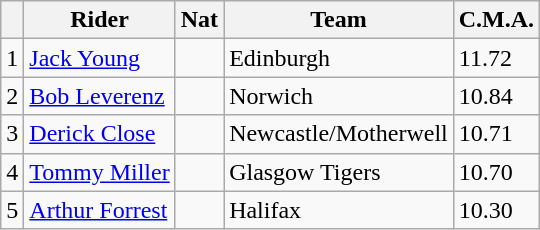<table class=wikitable>
<tr>
<th></th>
<th>Rider</th>
<th>Nat</th>
<th>Team</th>
<th>C.M.A.</th>
</tr>
<tr>
<td align="center">1</td>
<td><a href='#'>Jack Young</a></td>
<td></td>
<td>Edinburgh</td>
<td>11.72</td>
</tr>
<tr>
<td align="center">2</td>
<td><a href='#'>Bob Leverenz</a></td>
<td></td>
<td>Norwich</td>
<td>10.84</td>
</tr>
<tr>
<td align="center">3</td>
<td><a href='#'>Derick Close</a></td>
<td></td>
<td>Newcastle/Motherwell</td>
<td>10.71</td>
</tr>
<tr>
<td align="center">4</td>
<td><a href='#'>Tommy Miller</a></td>
<td></td>
<td>Glasgow Tigers</td>
<td>10.70</td>
</tr>
<tr>
<td align="center">5</td>
<td><a href='#'>Arthur Forrest</a></td>
<td></td>
<td>Halifax</td>
<td>10.30</td>
</tr>
</table>
